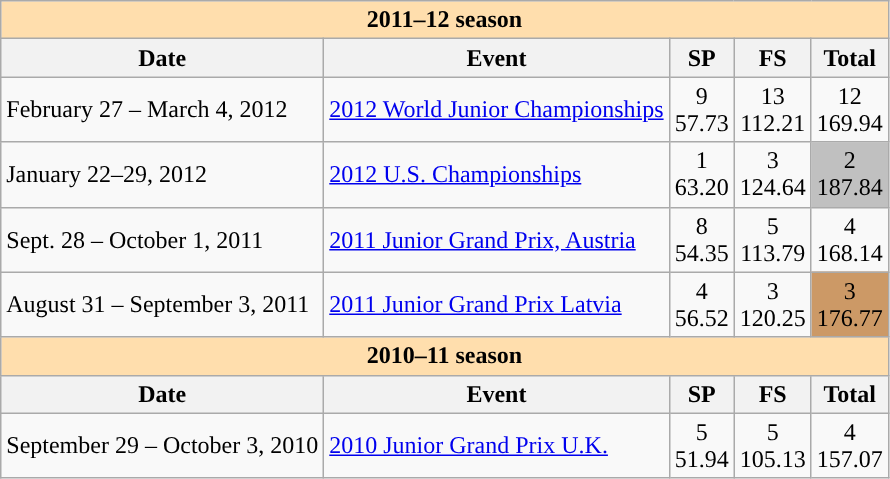<table class="wikitable">
<tr>
<th colspan="5" style="background-color: #ffdead;" align="center"><strong>2011–12 season</strong></th>
</tr>
<tr>
<th>Date</th>
<th>Event</th>
<th>SP</th>
<th>FS</th>
<th>Total</th>
</tr>
<tr>
<td>February 27 – March 4, 2012</td>
<td><a href='#'>2012 World Junior Championships</a></td>
<td align=center>9 <br> 57.73</td>
<td align=center>13 <br> 112.21</td>
<td align=center>12 <br> 169.94</td>
</tr>
<tr>
<td>January 22–29, 2012</td>
<td><a href='#'>2012 U.S. Championships</a></td>
<td align=center>1 <br> 63.20</td>
<td align=center>3 <br> 124.64</td>
<td align=center bgcolor=silver>2 <br> 187.84</td>
</tr>
<tr>
<td>Sept. 28 – October 1, 2011</td>
<td><a href='#'>2011 Junior Grand Prix, Austria</a></td>
<td align="center">8 <br>54.35</td>
<td align="center">5 <br>113.79</td>
<td align="center">4 <br>168.14</td>
</tr>
<tr>
<td>August 31 – September 3, 2011</td>
<td><a href='#'>2011 Junior Grand Prix Latvia</a></td>
<td align=center>4 <br> 56.52</td>
<td align=center>3 <br> 120.25</td>
<td align=center bgcolor=cc9966>3 <br> 176.77</td>
</tr>
<tr>
<th colspan="5" style="background-color: #ffdead;" align="center"><strong>2010–11 season</strong></th>
</tr>
<tr>
<th>Date</th>
<th>Event</th>
<th>SP</th>
<th>FS</th>
<th>Total</th>
</tr>
<tr>
<td>September 29 – October 3, 2010</td>
<td><a href='#'>2010 Junior Grand Prix U.K.</a></td>
<td align=center>5 <br> 51.94</td>
<td align=center>5 <br> 105.13</td>
<td align=center>4 <br> 157.07</td>
</tr>
</table>
